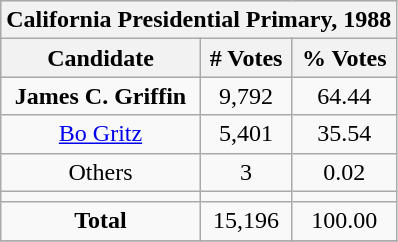<table class=wikitable style="text-align:center;">
<tr bgcolor=lightgrey>
<th colspan="4">California Presidential Primary, 1988 </th>
</tr>
<tr bgcolor=lightgrey>
<th>Candidate</th>
<th># Votes</th>
<th>% Votes</th>
</tr>
<tr>
<td><strong>James C. Griffin</strong></td>
<td>9,792</td>
<td>64.44</td>
</tr>
<tr>
<td><a href='#'>Bo Gritz</a></td>
<td>5,401</td>
<td>35.54</td>
</tr>
<tr>
<td>Others</td>
<td>3</td>
<td>0.02</td>
</tr>
<tr>
<td></td>
<td></td>
<td></td>
</tr>
<tr>
<td><strong>Total</strong></td>
<td>15,196</td>
<td>100.00</td>
</tr>
<tr>
</tr>
</table>
